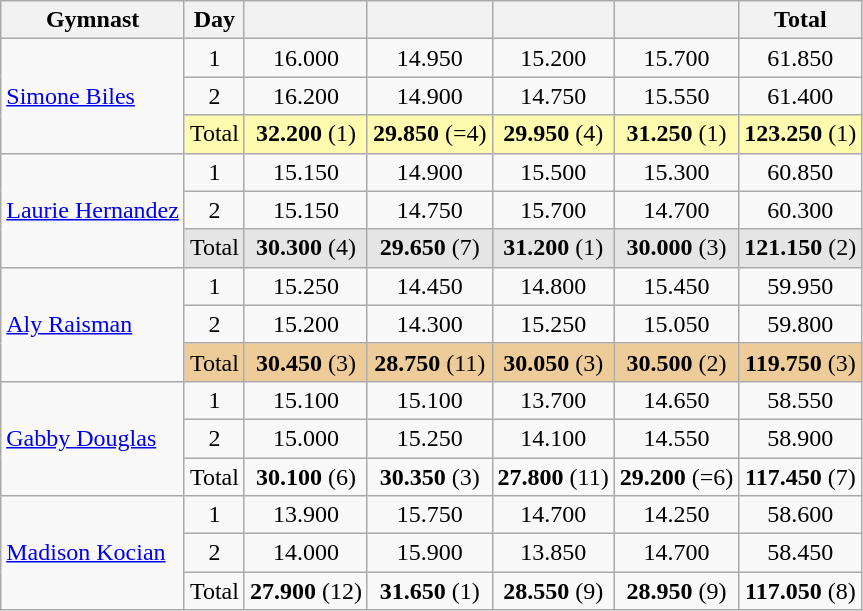<table class="wikitable sortable" style="text-align:center; font-size:100%">
<tr>
<th scope="col">Gymnast</th>
<th scope="col">Day</th>
<th scope="col"></th>
<th scope="col"></th>
<th scope="col"></th>
<th scope="col"></th>
<th scope="col">Total</th>
</tr>
<tr>
<td rowspan="3" align=left><a href='#'>Simone Biles</a></td>
<td>1</td>
<td>16.000</td>
<td>14.950</td>
<td>15.200</td>
<td>15.700</td>
<td>61.850</td>
</tr>
<tr>
<td>2</td>
<td>16.200</td>
<td>14.900</td>
<td>14.750</td>
<td>15.550</td>
<td>61.400</td>
</tr>
<tr style="background:#fffcaf;">
<td>Total</td>
<td><strong>32.200</strong> (1)</td>
<td><strong>29.850</strong> (=4)</td>
<td><strong>29.950</strong> (4)</td>
<td><strong>31.250</strong> (1)</td>
<td><strong>123.250</strong> (1)</td>
</tr>
<tr>
<td rowspan="3" align=left><a href='#'>Laurie Hernandez</a></td>
<td>1</td>
<td>15.150</td>
<td>14.900</td>
<td>15.500</td>
<td>15.300</td>
<td>60.850</td>
</tr>
<tr>
<td>2</td>
<td>15.150</td>
<td>14.750</td>
<td>15.700</td>
<td>14.700</td>
<td>60.300</td>
</tr>
<tr style="background:#e5e5e5;">
<td>Total</td>
<td><strong>30.300</strong> (4)</td>
<td><strong>29.650</strong> (7)</td>
<td><strong>31.200</strong> (1)</td>
<td><strong>30.000</strong> (3)</td>
<td><strong>121.150</strong> (2)</td>
</tr>
<tr>
<td rowspan="3" align=left><a href='#'>Aly Raisman</a></td>
<td>1</td>
<td>15.250</td>
<td>14.450</td>
<td>14.800</td>
<td>15.450</td>
<td>59.950</td>
</tr>
<tr>
<td>2</td>
<td>15.200</td>
<td>14.300</td>
<td>15.250</td>
<td>15.050</td>
<td>59.800</td>
</tr>
<tr style="background:#ec9;">
<td>Total</td>
<td><strong>30.450</strong> (3)</td>
<td><strong>28.750</strong> (11)</td>
<td><strong>30.050</strong> (3)</td>
<td><strong>30.500</strong> (2)</td>
<td><strong>119.750</strong> (3)</td>
</tr>
<tr>
<td rowspan="3" align=left><a href='#'>Gabby Douglas</a></td>
<td>1</td>
<td>15.100</td>
<td>15.100</td>
<td>13.700</td>
<td>14.650</td>
<td>58.550</td>
</tr>
<tr>
<td>2</td>
<td>15.000</td>
<td>15.250</td>
<td>14.100</td>
<td>14.550</td>
<td>58.900</td>
</tr>
<tr>
<td>Total</td>
<td><strong>30.100</strong> (6)</td>
<td><strong>30.350</strong> (3)</td>
<td><strong>27.800</strong> (11)</td>
<td><strong>29.200</strong> (=6)</td>
<td><strong>117.450</strong> (7)</td>
</tr>
<tr>
<td rowspan="3" align=left><a href='#'>Madison Kocian</a></td>
<td>1</td>
<td>13.900</td>
<td>15.750</td>
<td>14.700</td>
<td>14.250</td>
<td>58.600</td>
</tr>
<tr>
<td>2</td>
<td>14.000</td>
<td>15.900</td>
<td>13.850</td>
<td>14.700</td>
<td>58.450</td>
</tr>
<tr>
<td>Total</td>
<td><strong>27.900</strong> (12)</td>
<td><strong>31.650</strong> (1)</td>
<td><strong>28.550</strong> (9)</td>
<td><strong>28.950</strong> (9)</td>
<td><strong>117.050</strong> (8)</td>
</tr>
</table>
